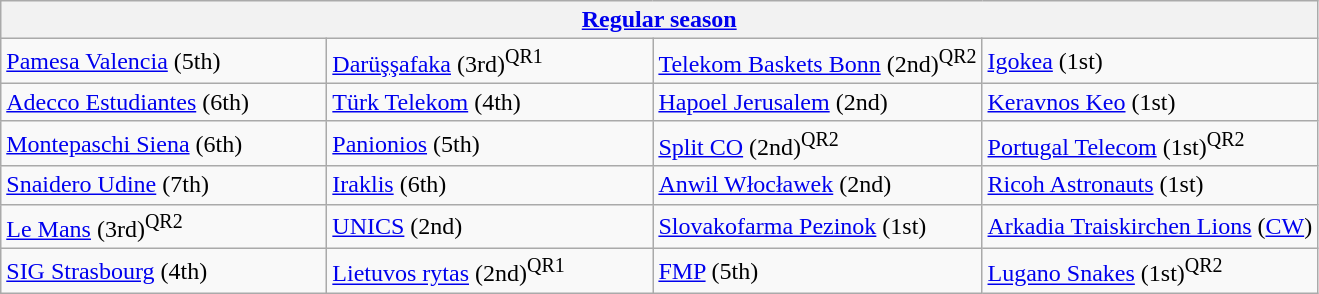<table class="wikitable" style="white-space: nowrap;">
<tr>
<th colspan=4><a href='#'>Regular season</a></th>
</tr>
<tr>
<td width=210> <a href='#'>Pamesa Valencia</a> (5th)</td>
<td width=210> <a href='#'>Darüşşafaka</a> (3rd)<sup>QR1</sup></td>
<td width=210> <a href='#'>Telekom Baskets Bonn</a> (2nd)<sup>QR2</sup></td>
<td width=210> <a href='#'>Igokea</a> (1st)</td>
</tr>
<tr>
<td width=210> <a href='#'>Adecco Estudiantes</a> (6th)</td>
<td width=210> <a href='#'>Türk Telekom</a> (4th)</td>
<td width=210> <a href='#'>Hapoel Jerusalem</a> (2nd)</td>
<td width=210> <a href='#'>Keravnos Keo</a> (1st)</td>
</tr>
<tr>
<td width=210> <a href='#'>Montepaschi Siena</a> (6th)</td>
<td width=210> <a href='#'>Panionios</a> (5th)</td>
<td width=210> <a href='#'>Split CO</a> (2nd)<sup>QR2</sup></td>
<td width=210> <a href='#'>Portugal Telecom</a> (1st)<sup>QR2</sup></td>
</tr>
<tr>
<td width=210> <a href='#'>Snaidero Udine</a> (7th)</td>
<td width=210> <a href='#'>Iraklis</a> (6th)</td>
<td width=210> <a href='#'>Anwil Włocławek</a> (2nd)</td>
<td width=210> <a href='#'>Ricoh Astronauts</a> (1st)</td>
</tr>
<tr>
<td width=210> <a href='#'>Le Mans</a> (3rd)<sup>QR2</sup></td>
<td width=210> <a href='#'>UNICS</a> (2nd)</td>
<td width=210> <a href='#'>Slovakofarma Pezinok</a> (1st)</td>
<td width=210> <a href='#'>Arkadia Traiskirchen Lions</a> (<a href='#'>CW</a>)</td>
</tr>
<tr>
<td width=210> <a href='#'>SIG Strasbourg</a> (4th)</td>
<td width=210> <a href='#'>Lietuvos rytas</a> (2nd)<sup>QR1</sup></td>
<td width=210> <a href='#'>FMP</a> (5th)</td>
<td width=210> <a href='#'>Lugano Snakes</a> (1st)<sup>QR2</sup></td>
</tr>
</table>
